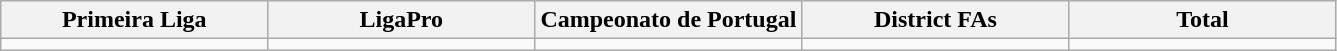<table class="wikitable">
<tr>
<th width="20%">Primeira Liga</th>
<th width="20%">LigaPro</th>
<th width="20%">Campeonato de Portugal</th>
<th width="20%">District FAs</th>
<th width="20%">Total</th>
</tr>
<tr>
<td></td>
<td></td>
<td></td>
<td></td>
<td></td>
</tr>
</table>
